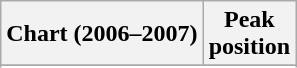<table class="wikitable sortable plainrowheaders" style="text-align:center">
<tr>
<th scope="col">Chart (2006–2007)</th>
<th scope="col">Peak<br>position</th>
</tr>
<tr>
</tr>
<tr>
</tr>
</table>
